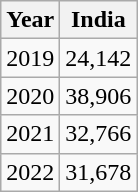<table class="wikitable">
<tr>
<th>Year</th>
<th>India</th>
</tr>
<tr>
<td>2019</td>
<td>24,142</td>
</tr>
<tr>
<td>2020</td>
<td>38,906</td>
</tr>
<tr>
<td>2021</td>
<td>32,766</td>
</tr>
<tr>
<td>2022</td>
<td>31,678</td>
</tr>
</table>
